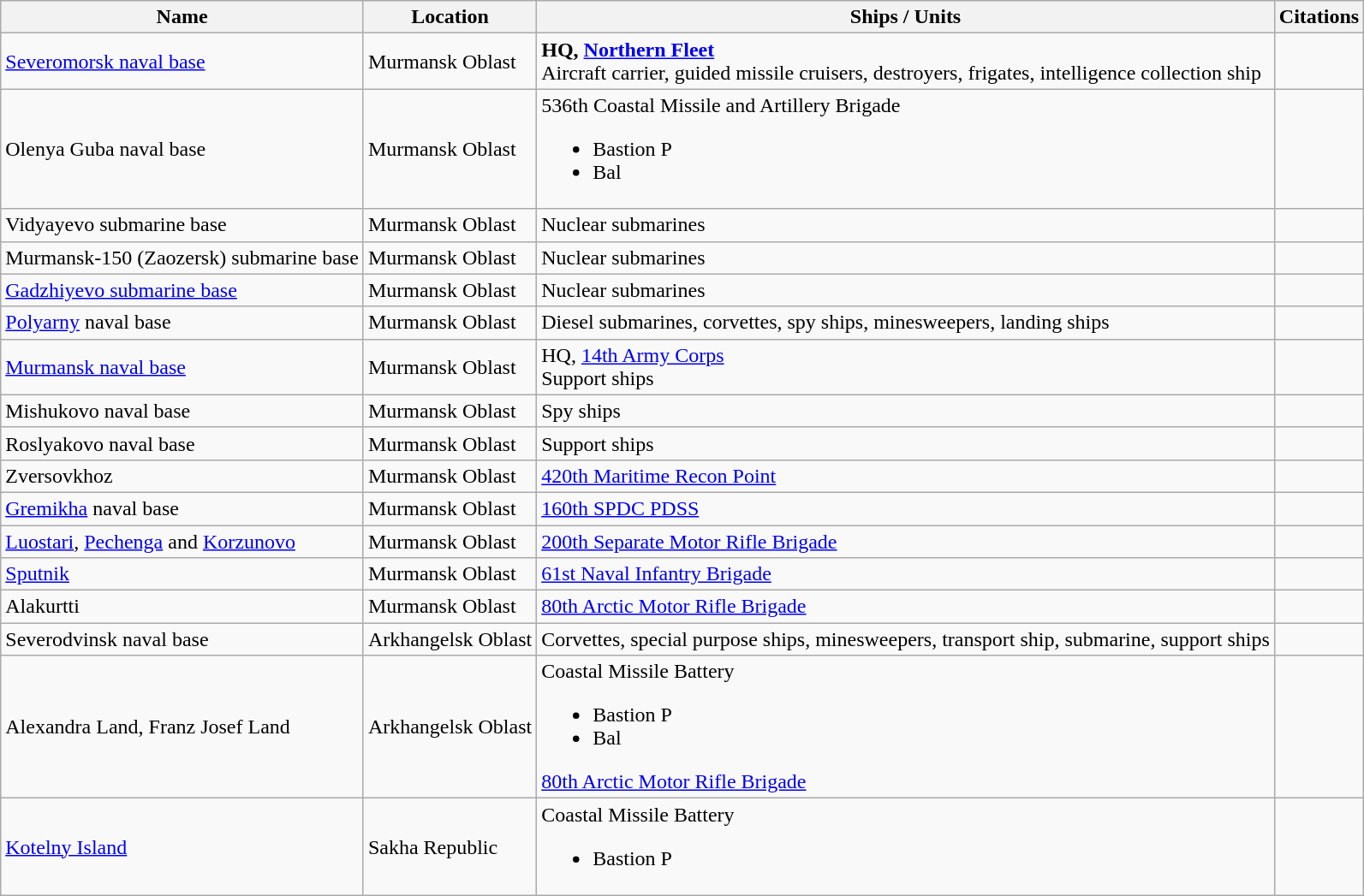<table class="wikitable sortable">
<tr>
<th>Name</th>
<th>Location</th>
<th>Ships / Units</th>
<th>Citations</th>
</tr>
<tr>
<td><a href='#'>Severomorsk naval base</a></td>
<td>Murmansk Oblast</td>
<td><strong>HQ, <a href='#'>Northern Fleet</a></strong><br>Aircraft carrier, guided missile cruisers, destroyers, frigates, intelligence collection ship</td>
<td></td>
</tr>
<tr>
<td>Olenya Guba naval base</td>
<td>Murmansk Oblast</td>
<td>536th Coastal Missile and Artillery Brigade<br><ul><li>Bastion P</li><li>Bal</li></ul></td>
<td></td>
</tr>
<tr>
<td>Vidyayevo submarine base</td>
<td>Murmansk Oblast</td>
<td>Nuclear submarines</td>
<td></td>
</tr>
<tr>
<td>Murmansk-150 (Zaozersk) submarine base</td>
<td>Murmansk Oblast</td>
<td>Nuclear submarines</td>
<td></td>
</tr>
<tr>
<td><a href='#'>Gadzhiyevo submarine base</a></td>
<td>Murmansk Oblast</td>
<td>Nuclear submarines</td>
<td></td>
</tr>
<tr>
<td><a href='#'>Polyarny</a> naval base</td>
<td>Murmansk Oblast</td>
<td>Diesel submarines, corvettes, spy ships, minesweepers, landing ships</td>
<td></td>
</tr>
<tr>
<td><a href='#'>Murmansk naval base</a></td>
<td>Murmansk Oblast</td>
<td>HQ, <a href='#'>14th Army Corps</a><br>Support ships</td>
<td></td>
</tr>
<tr>
<td>Mishukovo naval base</td>
<td>Murmansk Oblast</td>
<td>Spy ships</td>
<td></td>
</tr>
<tr>
<td>Roslyakovo naval base</td>
<td>Murmansk Oblast</td>
<td>Support ships</td>
<td></td>
</tr>
<tr>
<td>Zversovkhoz</td>
<td>Murmansk Oblast</td>
<td><a href='#'>420th Maritime Recon Point</a></td>
<td></td>
</tr>
<tr>
<td><a href='#'>Gremikha</a> naval base</td>
<td>Murmansk Oblast</td>
<td><a href='#'>160th SPDC PDSS</a></td>
<td></td>
</tr>
<tr>
<td><a href='#'>Luostari</a>, <a href='#'>Pechenga</a> and <a href='#'>Korzunovo</a></td>
<td>Murmansk Oblast</td>
<td><a href='#'>200th Separate Motor Rifle Brigade</a></td>
<td></td>
</tr>
<tr>
<td><a href='#'>Sputnik</a></td>
<td>Murmansk Oblast</td>
<td><a href='#'>61st Naval Infantry Brigade</a></td>
<td></td>
</tr>
<tr>
<td>Alakurtti</td>
<td>Murmansk Oblast</td>
<td><a href='#'>80th Arctic Motor Rifle Brigade</a></td>
<td></td>
</tr>
<tr>
<td>Severodvinsk naval base</td>
<td>Arkhangelsk Oblast</td>
<td>Corvettes, special purpose ships, minesweepers, transport ship, submarine, support ships</td>
<td></td>
</tr>
<tr>
<td>Alexandra Land, Franz Josef Land</td>
<td>Arkhangelsk Oblast</td>
<td>Coastal Missile Battery<br><ul><li>Bastion P</li><li>Bal</li></ul><a href='#'>80th Arctic Motor Rifle Brigade</a></td>
<td></td>
</tr>
<tr>
<td><a href='#'>Kotelny Island</a></td>
<td>Sakha Republic</td>
<td>Coastal Missile Battery<br><ul><li>Bastion P</li></ul></td>
<td></td>
</tr>
</table>
